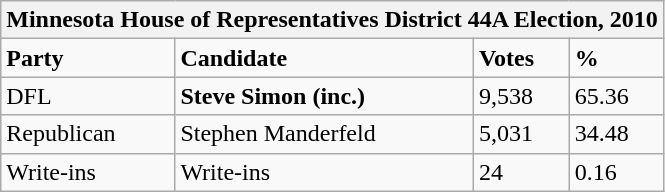<table class="wikitable">
<tr>
<th colspan="4">Minnesota House of Representatives District 44A Election, 2010</th>
</tr>
<tr>
<td><strong>Party</strong></td>
<td><strong>Candidate</strong></td>
<td><strong>Votes</strong></td>
<td><strong>%</strong></td>
</tr>
<tr>
<td>DFL</td>
<td><strong>Steve Simon (inc.)</strong></td>
<td>9,538</td>
<td>65.36</td>
</tr>
<tr>
<td>Republican</td>
<td>Stephen Manderfeld</td>
<td>5,031</td>
<td>34.48</td>
</tr>
<tr>
<td>Write-ins</td>
<td>Write-ins</td>
<td>24</td>
<td>0.16</td>
</tr>
</table>
